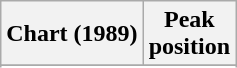<table class="wikitable plainrowheaders">
<tr>
<th>Chart (1989)</th>
<th>Peak<br>position</th>
</tr>
<tr>
</tr>
<tr>
</tr>
<tr>
</tr>
<tr>
</tr>
<tr>
</tr>
<tr>
</tr>
<tr>
</tr>
<tr>
</tr>
</table>
